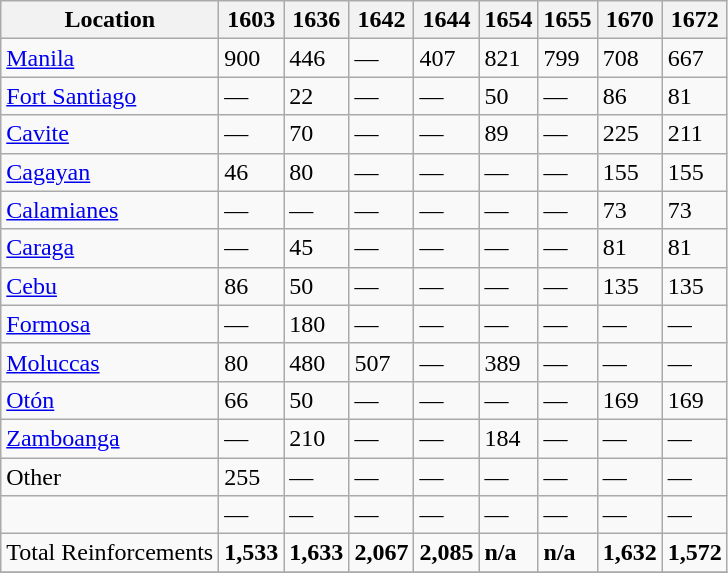<table class="wikitable">
<tr>
<th><strong>Location</strong></th>
<th>1603</th>
<th>1636</th>
<th>1642</th>
<th>1644</th>
<th>1654</th>
<th>1655</th>
<th>1670</th>
<th>1672</th>
</tr>
<tr>
<td><a href='#'>Manila</a></td>
<td>900</td>
<td>446</td>
<td>—</td>
<td>407</td>
<td>821</td>
<td>799</td>
<td>708</td>
<td>667</td>
</tr>
<tr>
<td><a href='#'>Fort Santiago</a></td>
<td>—</td>
<td>22</td>
<td>—</td>
<td>—</td>
<td>50</td>
<td>—</td>
<td>86</td>
<td>81</td>
</tr>
<tr>
<td><a href='#'>Cavite</a></td>
<td>—</td>
<td>70</td>
<td>—</td>
<td>—</td>
<td>89</td>
<td>—</td>
<td>225</td>
<td>211</td>
</tr>
<tr>
<td><a href='#'>Cagayan</a></td>
<td>46</td>
<td>80</td>
<td>—</td>
<td>—</td>
<td>—</td>
<td>—</td>
<td>155</td>
<td>155</td>
</tr>
<tr>
<td><a href='#'>Calamianes</a></td>
<td>—</td>
<td>—</td>
<td>—</td>
<td>—</td>
<td>—</td>
<td>—</td>
<td>73</td>
<td>73</td>
</tr>
<tr>
<td><a href='#'>Caraga</a></td>
<td>—</td>
<td>45</td>
<td>—</td>
<td>—</td>
<td>—</td>
<td>—</td>
<td>81</td>
<td>81</td>
</tr>
<tr>
<td><a href='#'>Cebu</a></td>
<td>86</td>
<td>50</td>
<td>—</td>
<td>—</td>
<td>—</td>
<td>—</td>
<td>135</td>
<td>135</td>
</tr>
<tr>
<td><a href='#'>Formosa</a></td>
<td>—</td>
<td>180</td>
<td>—</td>
<td>—</td>
<td>—</td>
<td>—</td>
<td>—</td>
<td>—</td>
</tr>
<tr>
<td><a href='#'>Moluccas</a></td>
<td>80</td>
<td>480</td>
<td>507</td>
<td>—</td>
<td>389</td>
<td>—</td>
<td>—</td>
<td>—</td>
</tr>
<tr>
<td><a href='#'>Otón</a></td>
<td>66</td>
<td>50</td>
<td>—</td>
<td>—</td>
<td>—</td>
<td>—</td>
<td>169</td>
<td>169</td>
</tr>
<tr>
<td><a href='#'>Zamboanga</a></td>
<td>—</td>
<td>210</td>
<td>—</td>
<td>—</td>
<td>184</td>
<td>—</td>
<td>—</td>
<td>—</td>
</tr>
<tr>
<td>Other</td>
<td>255</td>
<td>—</td>
<td>—</td>
<td>—</td>
<td>—</td>
<td>—</td>
<td>—</td>
<td>—</td>
</tr>
<tr>
<td></td>
<td>—</td>
<td>—</td>
<td>—</td>
<td>—</td>
<td>—</td>
<td>—</td>
<td>—</td>
<td>—</td>
</tr>
<tr>
<td>Total Reinforcements</td>
<td><strong>1,533</strong></td>
<td><strong>1,633</strong></td>
<td><strong>2,067</strong></td>
<td><strong>2,085</strong></td>
<td><strong>n/a</strong></td>
<td><strong>n/a</strong></td>
<td><strong>1,632</strong></td>
<td><strong>1,572</strong></td>
</tr>
<tr>
</tr>
</table>
